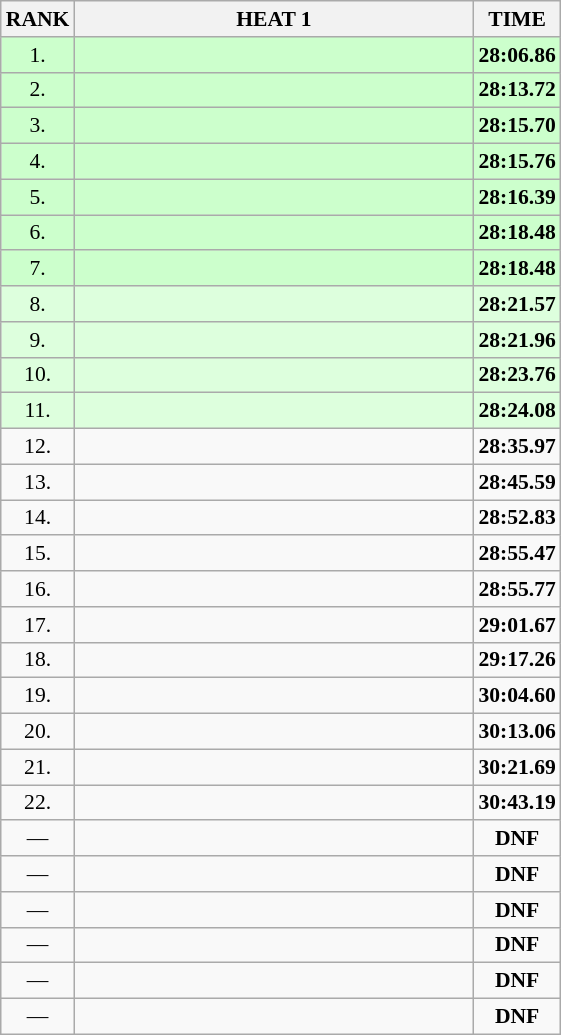<table class="wikitable" style="border-collapse: collapse; font-size: 90%;">
<tr>
<th>RANK</th>
<th align="left" style="width: 18em">HEAT 1</th>
<th>TIME</th>
</tr>
<tr style="background:#ccffcc;">
<td align="center">1.</td>
<td></td>
<td align="center"><strong>28:06.86</strong></td>
</tr>
<tr style="background:#ccffcc;">
<td align="center">2.</td>
<td></td>
<td align="center"><strong>28:13.72</strong></td>
</tr>
<tr style="background:#ccffcc;">
<td align="center">3.</td>
<td></td>
<td align="center"><strong>28:15.70</strong></td>
</tr>
<tr style="background:#ccffcc;">
<td align="center">4.</td>
<td></td>
<td align="center"><strong>28:15.76</strong></td>
</tr>
<tr style="background:#ccffcc;">
<td align="center">5.</td>
<td></td>
<td align="center"><strong>28:16.39</strong></td>
</tr>
<tr style="background:#ccffcc;">
<td align="center">6.</td>
<td></td>
<td align="center"><strong>28:18.48</strong></td>
</tr>
<tr style="background:#ccffcc;">
<td align="center">7.</td>
<td></td>
<td align="center"><strong>28:18.48</strong></td>
</tr>
<tr style="background:#ddffdd;">
<td align="center">8.</td>
<td></td>
<td align="center"><strong>28:21.57</strong></td>
</tr>
<tr style="background:#ddffdd;">
<td align="center">9.</td>
<td></td>
<td align="center"><strong>28:21.96</strong></td>
</tr>
<tr style="background:#ddffdd;">
<td align="center">10.</td>
<td></td>
<td align="center"><strong>28:23.76</strong></td>
</tr>
<tr style="background:#ddffdd;">
<td align="center">11.</td>
<td></td>
<td align="center"><strong>28:24.08</strong></td>
</tr>
<tr>
<td align="center">12.</td>
<td></td>
<td align="center"><strong>28:35.97</strong></td>
</tr>
<tr>
<td align="center">13.</td>
<td></td>
<td align="center"><strong>28:45.59</strong></td>
</tr>
<tr>
<td align="center">14.</td>
<td></td>
<td align="center"><strong>28:52.83</strong></td>
</tr>
<tr>
<td align="center">15.</td>
<td></td>
<td align="center"><strong>28:55.47</strong></td>
</tr>
<tr>
<td align="center">16.</td>
<td></td>
<td align="center"><strong>28:55.77</strong></td>
</tr>
<tr>
<td align="center">17.</td>
<td></td>
<td align="center"><strong>29:01.67</strong></td>
</tr>
<tr>
<td align="center">18.</td>
<td></td>
<td align="center"><strong>29:17.26</strong></td>
</tr>
<tr>
<td align="center">19.</td>
<td></td>
<td align="center"><strong>30:04.60</strong></td>
</tr>
<tr>
<td align="center">20.</td>
<td></td>
<td align="center"><strong>30:13.06</strong></td>
</tr>
<tr>
<td align="center">21.</td>
<td></td>
<td align="center"><strong>30:21.69</strong></td>
</tr>
<tr>
<td align="center">22.</td>
<td></td>
<td align="center"><strong>30:43.19</strong></td>
</tr>
<tr>
<td align="center">—</td>
<td></td>
<td align="center"><strong>DNF</strong></td>
</tr>
<tr>
<td align="center">—</td>
<td></td>
<td align="center"><strong>DNF</strong></td>
</tr>
<tr>
<td align="center">—</td>
<td></td>
<td align="center"><strong>DNF</strong></td>
</tr>
<tr>
<td align="center">—</td>
<td></td>
<td align="center"><strong>DNF</strong></td>
</tr>
<tr>
<td align="center">—</td>
<td></td>
<td align="center"><strong>DNF</strong></td>
</tr>
<tr>
<td align="center">—</td>
<td></td>
<td align="center"><strong>DNF</strong></td>
</tr>
</table>
